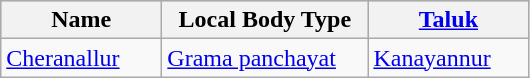<table class="wikitable sortable static-row-numbers static-row-header-hash">
<tr bgcolor="#CCCCCC" align="center">
<th width="100px">Name</th>
<th width="130px">Local Body Type</th>
<th width="100px"><a href='#'>Taluk</a></th>
</tr>
<tr>
<td><a href='#'>Cheranallur</a></td>
<td><a href='#'>Grama panchayat</a></td>
<td><a href='#'>Kanayannur</a></td>
</tr>
</table>
